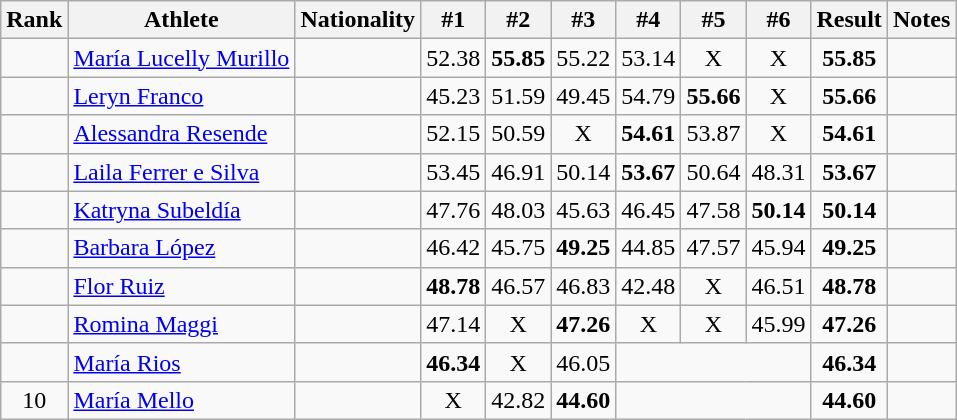<table class="wikitable sortable" style="text-align:center">
<tr>
<th>Rank</th>
<th>Athlete</th>
<th>Nationality</th>
<th>#1</th>
<th>#2</th>
<th>#3</th>
<th>#4</th>
<th>#5</th>
<th>#6</th>
<th>Result</th>
<th>Notes</th>
</tr>
<tr>
<td></td>
<td align=left><a href='#'>María Lucelly Murillo</a></td>
<td align=left></td>
<td>52.38</td>
<td><strong>55.85</strong></td>
<td>55.22</td>
<td>53.14</td>
<td>X</td>
<td>X</td>
<td><strong>55.85</strong></td>
<td></td>
</tr>
<tr>
<td></td>
<td align=left><a href='#'>Leryn Franco</a></td>
<td align=left></td>
<td>45.23</td>
<td>51.59</td>
<td>49.45</td>
<td>54.79</td>
<td><strong>55.66</strong></td>
<td>X</td>
<td><strong>55.66</strong></td>
<td><strong></strong></td>
</tr>
<tr>
<td></td>
<td align=left><a href='#'>Alessandra Resende</a></td>
<td align=left></td>
<td>52.15</td>
<td>50.59</td>
<td>X</td>
<td><strong>54.61</strong></td>
<td>53.87</td>
<td>X</td>
<td><strong>54.61</strong></td>
<td></td>
</tr>
<tr>
<td></td>
<td align=left><a href='#'>Laila Ferrer e Silva</a></td>
<td align=left></td>
<td>53.45</td>
<td>46.91</td>
<td>50.14</td>
<td><strong>53.67</strong></td>
<td>50.64</td>
<td>48.31</td>
<td><strong>53.67</strong></td>
<td></td>
</tr>
<tr>
<td></td>
<td align=left><a href='#'>Katryna Subeldía</a></td>
<td align=left></td>
<td>47.76</td>
<td>48.03</td>
<td>45.63</td>
<td>46.45</td>
<td>47.58</td>
<td><strong>50.14</strong></td>
<td><strong>50.14</strong></td>
<td></td>
</tr>
<tr>
<td></td>
<td align=left><a href='#'>Barbara López</a></td>
<td align=left></td>
<td>46.42</td>
<td>45.75</td>
<td><strong>49.25</strong></td>
<td>44.85</td>
<td>47.57</td>
<td>45.94</td>
<td><strong>49.25</strong></td>
<td></td>
</tr>
<tr>
<td></td>
<td align=left><a href='#'>Flor Ruiz</a></td>
<td align=left></td>
<td><strong>48.78</strong></td>
<td>46.57</td>
<td>46.83</td>
<td>42.48</td>
<td>X</td>
<td>46.51</td>
<td><strong>48.78</strong></td>
<td></td>
</tr>
<tr>
<td></td>
<td align=left><a href='#'>Romina Maggi</a></td>
<td align=left></td>
<td>47.14</td>
<td>X</td>
<td><strong>47.26</strong></td>
<td>X</td>
<td>X</td>
<td>45.99</td>
<td><strong>47.26</strong></td>
<td></td>
</tr>
<tr>
<td></td>
<td align=left><a href='#'>María Rios</a></td>
<td align=left></td>
<td><strong>46.34</strong></td>
<td>X</td>
<td>46.05</td>
<td colspan=3></td>
<td><strong>46.34</strong></td>
<td></td>
</tr>
<tr>
<td>10</td>
<td align=left><a href='#'>María Mello</a></td>
<td align=left></td>
<td>X</td>
<td>42.82</td>
<td><strong>44.60</strong></td>
<td colspan=3></td>
<td><strong>44.60</strong></td>
<td></td>
</tr>
</table>
